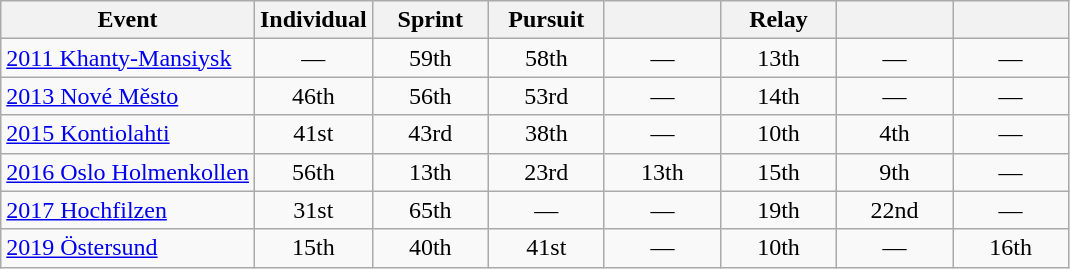<table class="wikitable" style="text-align: center;">
<tr ">
<th>Event</th>
<th style="width:70px;">Individual</th>
<th style="width:70px;">Sprint</th>
<th style="width:70px;">Pursuit</th>
<th style="width:70px;"></th>
<th style="width:70px;">Relay</th>
<th style="width:70px;"></th>
<th style="width:70px;"></th>
</tr>
<tr>
<td align = left> <a href='#'>2011 Khanty-Mansiysk</a></td>
<td>—</td>
<td>59th</td>
<td>58th</td>
<td>—</td>
<td>13th</td>
<td>—</td>
<td>—</td>
</tr>
<tr>
<td align = left> <a href='#'>2013 Nové Město</a></td>
<td>46th</td>
<td>56th</td>
<td>53rd</td>
<td>—</td>
<td>14th</td>
<td>—</td>
<td>—</td>
</tr>
<tr>
<td align = left> <a href='#'>2015 Kontiolahti</a></td>
<td>41st</td>
<td>43rd</td>
<td>38th</td>
<td>—</td>
<td>10th</td>
<td>4th</td>
<td>—</td>
</tr>
<tr>
<td align = left> <a href='#'>2016 Oslo Holmenkollen</a></td>
<td>56th</td>
<td>13th</td>
<td>23rd</td>
<td>13th</td>
<td>15th</td>
<td>9th</td>
<td>—</td>
</tr>
<tr>
<td align = left> <a href='#'>2017 Hochfilzen</a></td>
<td>31st</td>
<td>65th</td>
<td>—</td>
<td>—</td>
<td>19th</td>
<td>22nd</td>
<td>—</td>
</tr>
<tr>
<td align=left> <a href='#'>2019 Östersund</a></td>
<td>15th</td>
<td>40th</td>
<td>41st</td>
<td>—</td>
<td>10th</td>
<td>—</td>
<td>16th</td>
</tr>
</table>
